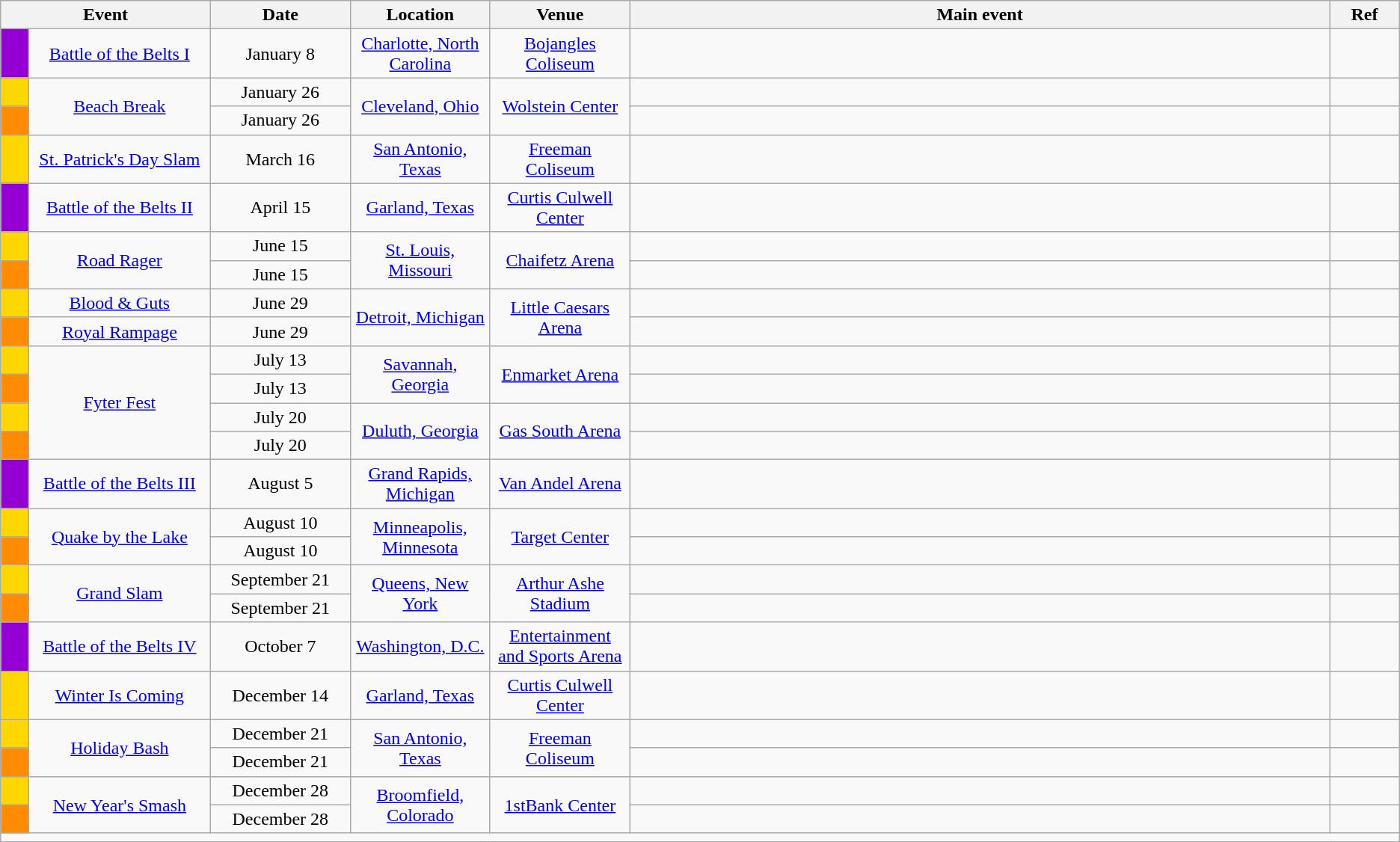<table class="sortable wikitable succession-box" style="font-size:100%; text-align:center">
<tr>
<th colspan="2" scope="col" width="15%">Event</th>
<th scope="col" width="10%">Date</th>
<th scope="col" width="10%">Location</th>
<th scope="col" width="10%">Venue</th>
<th scope="col" width="50%">Main event</th>
<th scope="col" width="5%">Ref</th>
</tr>
<tr>
<td style="width:1em; background: darkviolet"></td>
<td><a href='#'>Battle of the Belts I</a></td>
<td>January 8</td>
<td><a href='#'>Charlotte, North Carolina</a></td>
<td><a href='#'>Bojangles Coliseum</a></td>
<td></td>
<td></td>
</tr>
<tr>
<td style="background: gold"></td>
<td rowspan="2"><a href='#'>Beach Break</a></td>
<td>January 26</td>
<td rowspan="2"><a href='#'>Cleveland, Ohio</a></td>
<td rowspan="2"><a href='#'>Wolstein Center</a></td>
<td></td>
<td></td>
</tr>
<tr>
<td style="background: darkorange"></td>
<td>January 26 <br> </td>
<td></td>
<td></td>
</tr>
<tr>
<td style="background: gold"></td>
<td><a href='#'>St. Patrick's Day Slam</a></td>
<td>March 16</td>
<td><a href='#'>San Antonio, Texas</a></td>
<td><a href='#'>Freeman Coliseum</a></td>
<td></td>
<td></td>
</tr>
<tr>
<td style="background: darkviolet"></td>
<td><a href='#'>Battle of the Belts II</a></td>
<td>April 15 <br> </td>
<td><a href='#'>Garland, Texas</a></td>
<td><a href='#'>Curtis Culwell Center</a></td>
<td></td>
<td></td>
</tr>
<tr>
<td style="background: gold"></td>
<td rowspan="2"><a href='#'>Road Rager</a></td>
<td>June 15</td>
<td rowspan="2"><a href='#'>St. Louis, Missouri</a></td>
<td rowspan="2"><a href='#'>Chaifetz Arena</a></td>
<td></td>
<td></td>
</tr>
<tr>
<td style="background: darkorange"></td>
<td>June 15 <br> </td>
<td></td>
<td></td>
</tr>
<tr>
<td style="background: gold"></td>
<td><a href='#'>Blood & Guts</a></td>
<td>June 29</td>
<td rowspan="2"><a href='#'>Detroit, Michigan</a></td>
<td rowspan="2"><a href='#'>Little Caesars Arena</a></td>
<td></td>
<td></td>
</tr>
<tr>
<td style="background: darkorange"></td>
<td><a href='#'>Royal Rampage</a></td>
<td>June 29 <br> </td>
<td></td>
<td></td>
</tr>
<tr>
<td style="background: gold"></td>
<td rowspan="4"><a href='#'>Fyter Fest</a></td>
<td>July 13</td>
<td rowspan="2"><a href='#'>Savannah, Georgia</a></td>
<td rowspan="2"><a href='#'>Enmarket Arena</a></td>
<td></td>
<td></td>
</tr>
<tr>
<td style="background: darkorange"></td>
<td>July 13 <br> </td>
<td></td>
<td></td>
</tr>
<tr>
<td style="background: gold"></td>
<td>July 20</td>
<td rowspan="2"><a href='#'>Duluth, Georgia</a></td>
<td rowspan="2"><a href='#'>Gas South Arena</a></td>
<td> <br> </td>
<td></td>
</tr>
<tr>
<td style="background: darkorange"></td>
<td>July 20 <br> </td>
<td></td>
<td></td>
</tr>
<tr>
<td style="background: darkviolet"></td>
<td><a href='#'>Battle of the Belts III</a></td>
<td>August 5 <br> </td>
<td><a href='#'>Grand Rapids, Michigan</a></td>
<td><a href='#'>Van Andel Arena</a></td>
<td></td>
<td></td>
</tr>
<tr>
<td style="background: gold"></td>
<td rowspan="2"><a href='#'>Quake by the Lake</a></td>
<td>August 10</td>
<td rowspan="2"><a href='#'>Minneapolis, Minnesota</a></td>
<td rowspan="2"><a href='#'>Target Center</a></td>
<td></td>
<td></td>
</tr>
<tr>
<td style="background: darkorange"></td>
<td>August 10 <br> </td>
<td></td>
<td></td>
</tr>
<tr>
<td style="background: gold"></td>
<td rowspan="2"><a href='#'>Grand Slam</a></td>
<td>September 21</td>
<td rowspan="2"><a href='#'>Queens, New York</a></td>
<td rowspan="2"><a href='#'>Arthur Ashe Stadium</a></td>
<td></td>
<td></td>
</tr>
<tr>
<td style="background: darkorange"></td>
<td>September 21 <br> </td>
<td></td>
<td></td>
</tr>
<tr>
<td style="background: darkviolet"></td>
<td><a href='#'>Battle of the Belts IV</a></td>
<td>October 7</td>
<td><a href='#'>Washington, D.C.</a></td>
<td><a href='#'>Entertainment and Sports Arena</a></td>
<td></td>
<td></td>
</tr>
<tr>
<td style="background: gold"></td>
<td><a href='#'>Winter Is Coming</a></td>
<td>December 14</td>
<td><a href='#'>Garland, Texas</a></td>
<td><a href='#'>Curtis Culwell Center</a></td>
<td></td>
<td></td>
</tr>
<tr>
<td style="background: gold"></td>
<td rowspan="2"><a href='#'>Holiday Bash</a></td>
<td>December 21</td>
<td rowspan="2"><a href='#'>San Antonio, Texas</a></td>
<td rowspan="2"><a href='#'>Freeman Coliseum</a></td>
<td></td>
<td></td>
</tr>
<tr>
<td style="background: darkorange"></td>
<td>December 21 <br> </td>
<td></td>
<td></td>
</tr>
<tr>
<td style="background: gold"></td>
<td rowspan="2"><a href='#'>New Year's Smash</a></td>
<td>December 28</td>
<td rowspan="2"><a href='#'>Broomfield, Colorado</a></td>
<td rowspan="2"><a href='#'>1stBank Center</a></td>
<td></td>
<td></td>
</tr>
<tr>
<td style="background: darkorange"></td>
<td>December 28 <br> </td>
<td></td>
<td></td>
</tr>
<tr>
<td colspan="7"></td>
</tr>
</table>
